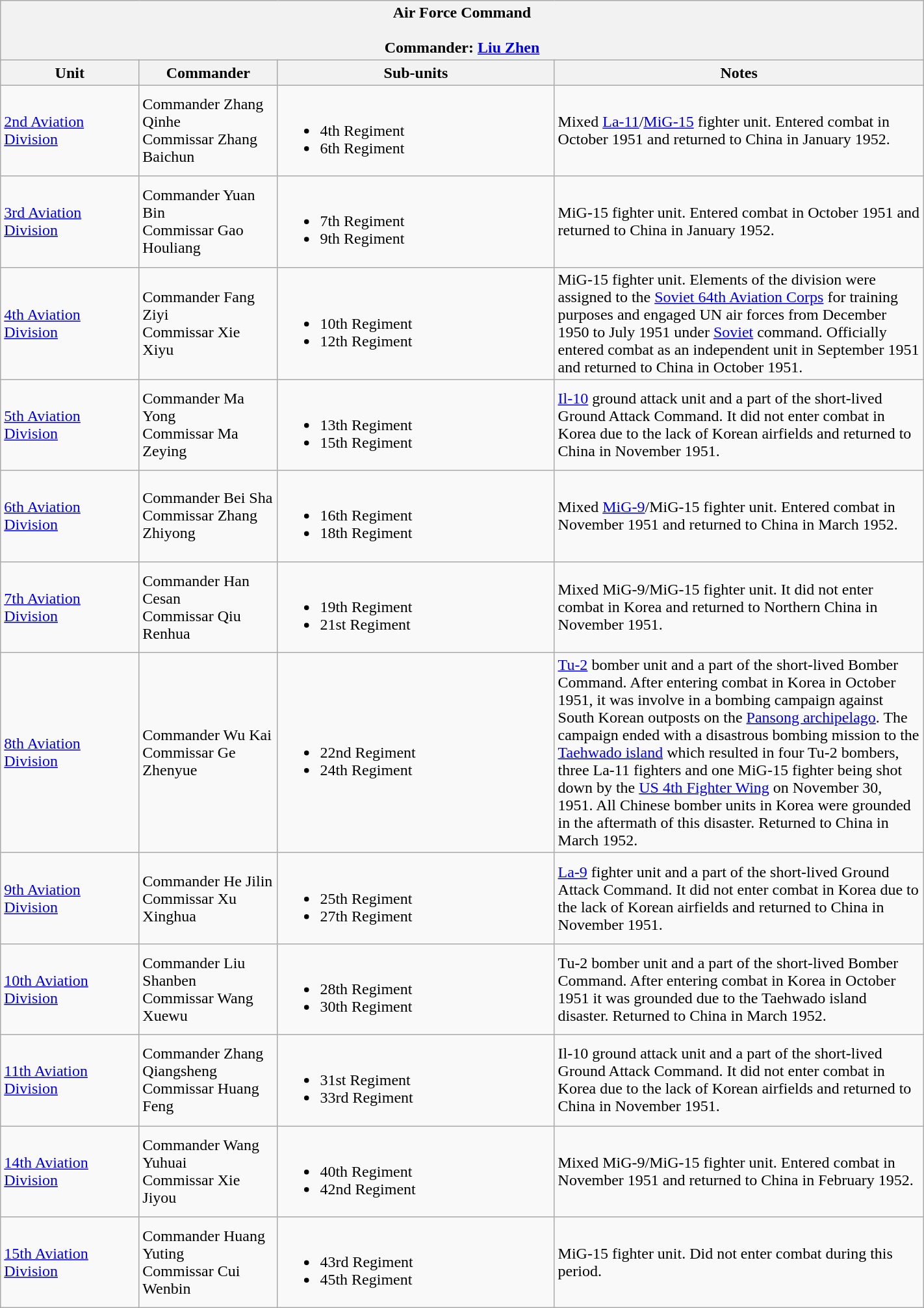<table class="wikitable" style="width: 75%">
<tr>
<th colspan="4" align= center> Air Force Command<br><br>Commander: <a href='#'>Liu Zhen</a><br></th>
</tr>
<tr>
<th width=15%; align= center>Unit</th>
<th width=15%; align= center>Commander</th>
<th width=30%; align= center>Sub-units</th>
<th width=40%; align= center>Notes</th>
</tr>
<tr>
<td><a href='#'>2nd Aviation Division</a></td>
<td>Commander Zhang Qinhe<br>Commissar Zhang Baichun</td>
<td><br><ul><li>4th Regiment</li><li>6th Regiment</li></ul></td>
<td>Mixed <a href='#'>La-11</a>/<a href='#'>MiG-15</a> fighter unit. Entered combat in October 1951 and returned to China in January 1952.</td>
</tr>
<tr>
<td><a href='#'>3rd Aviation Division</a></td>
<td>Commander Yuan Bin<br>Commissar Gao Houliang</td>
<td><br><ul><li>7th Regiment</li><li>9th Regiment</li></ul></td>
<td>MiG-15 fighter unit. Entered combat in October 1951 and returned to China in January 1952.</td>
</tr>
<tr>
<td><a href='#'>4th Aviation Division</a></td>
<td>Commander Fang Ziyi<br>Commissar Xie Xiyu</td>
<td><br><ul><li>10th Regiment</li><li>12th Regiment</li></ul></td>
<td>MiG-15 fighter unit. Elements of the division were assigned to the <a href='#'>Soviet 64th Aviation Corps</a> for training purposes and engaged UN air forces from December 1950 to July 1951 under <a href='#'>Soviet</a> command. Officially entered combat as an independent unit in September 1951 and returned to China in October 1951.</td>
</tr>
<tr>
<td><a href='#'>5th Aviation Division</a></td>
<td>Commander Ma Yong<br>Commissar Ma Zeying</td>
<td><br><ul><li>13th Regiment</li><li>15th Regiment</li></ul></td>
<td><a href='#'>Il-10</a> ground attack unit and a part of the short-lived Ground Attack Command. It did not enter combat in Korea due to the lack of Korean airfields and returned to China in November 1951.</td>
</tr>
<tr>
<td><a href='#'>6th Aviation Division</a></td>
<td>Commander Bei Sha<br>Commissar Zhang Zhiyong</td>
<td><br><ul><li>16th Regiment</li><li>18th Regiment</li></ul></td>
<td>Mixed <a href='#'>MiG-9</a>/MiG-15 fighter unit. Entered combat in November 1951 and returned to China in March 1952.</td>
</tr>
<tr>
<td><a href='#'>7th Aviation Division</a></td>
<td>Commander Han Cesan<br>Commissar Qiu Renhua</td>
<td><br><ul><li>19th Regiment</li><li>21st Regiment</li></ul></td>
<td>Mixed MiG-9/MiG-15 fighter unit. It did not enter combat in Korea and returned to Northern China in November 1951.</td>
</tr>
<tr>
<td><a href='#'>8th Aviation Division</a></td>
<td>Commander Wu Kai<br>Commissar Ge Zhenyue</td>
<td><br><ul><li>22nd Regiment</li><li>24th Regiment</li></ul></td>
<td><a href='#'>Tu-2</a> bomber unit and a part of the short-lived Bomber Command. After entering combat in Korea in October 1951, it was involve in a bombing campaign against South Korean outposts on the <a href='#'>Pansong archipelago</a>. The campaign ended with a disastrous bombing mission to the <a href='#'>Taehwado island</a> which resulted in four Tu-2 bombers, three La-11 fighters and one MiG-15 fighter being shot down by the <a href='#'>US 4th Fighter Wing</a> on November 30, 1951. All Chinese bomber units in Korea were grounded in the aftermath of this disaster. Returned to China in March 1952.</td>
</tr>
<tr>
<td><a href='#'>9th Aviation Division</a></td>
<td>Commander He Jilin<br>Commissar Xu Xinghua</td>
<td><br><ul><li>25th Regiment</li><li>27th Regiment</li></ul></td>
<td><a href='#'>La-9</a> fighter unit and a part of the short-lived Ground Attack Command. It did not enter combat in Korea due to the lack of Korean airfields and returned to China in November 1951.</td>
</tr>
<tr>
<td><a href='#'>10th Aviation Division</a></td>
<td>Commander Liu Shanben<br>Commissar Wang Xuewu</td>
<td><br><ul><li>28th Regiment</li><li>30th Regiment</li></ul></td>
<td>Tu-2 bomber unit and a part of the short-lived Bomber Command. After entering combat in Korea in October 1951 it was grounded due to the Taehwado island disaster. Returned to China in March 1952.</td>
</tr>
<tr>
<td><a href='#'>11th Aviation Division</a></td>
<td>Commander Zhang Qiangsheng<br>Commissar Huang Feng</td>
<td><br><ul><li>31st Regiment</li><li>33rd Regiment</li></ul></td>
<td>Il-10 ground attack unit and a part of the short-lived Ground Attack Command. It did not enter combat in Korea due to the lack of Korean airfields and returned to China in November 1951.</td>
</tr>
<tr>
<td><a href='#'>14th Aviation Division</a></td>
<td>Commander Wang Yuhuai<br>Commissar Xie Jiyou</td>
<td><br><ul><li>40th Regiment</li><li>42nd Regiment</li></ul></td>
<td>Mixed MiG-9/MiG-15 fighter unit. Entered combat in November 1951 and returned to China in February 1952.</td>
</tr>
<tr>
<td><a href='#'>15th Aviation Division</a></td>
<td>Commander Huang Yuting<br>Commissar Cui Wenbin</td>
<td><br><ul><li>43rd Regiment</li><li>45th Regiment</li></ul></td>
<td>MiG-15 fighter unit. Did not enter combat during this period.</td>
</tr>
</table>
